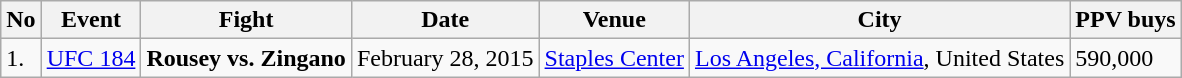<table class="wikitable">
<tr>
<th>No</th>
<th>Event</th>
<th>Fight</th>
<th>Date</th>
<th>Venue</th>
<th>City</th>
<th>PPV buys</th>
</tr>
<tr>
<td>1.</td>
<td><a href='#'>UFC 184</a></td>
<td><strong>Rousey vs. Zingano</strong></td>
<td>February 28, 2015</td>
<td><a href='#'>Staples Center</a></td>
<td><a href='#'>Los Angeles, California</a>, United States</td>
<td>590,000</td>
</tr>
</table>
